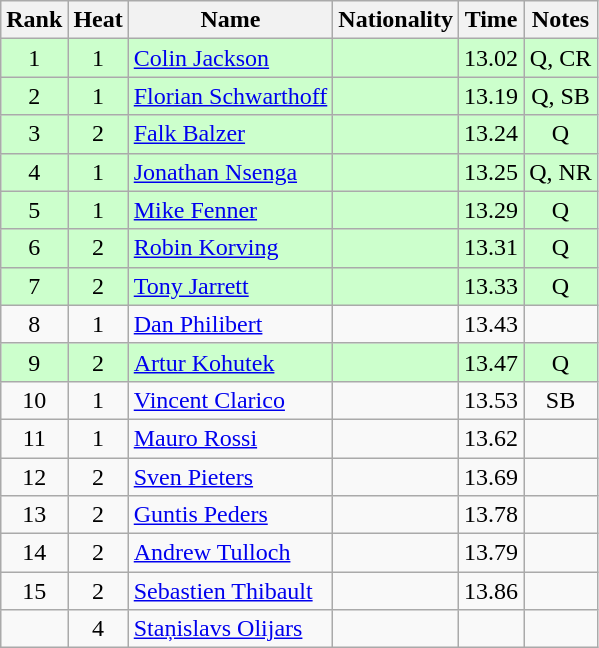<table class="wikitable sortable" style="text-align:center">
<tr>
<th>Rank</th>
<th>Heat</th>
<th>Name</th>
<th>Nationality</th>
<th>Time</th>
<th>Notes</th>
</tr>
<tr bgcolor=ccffcc>
<td>1</td>
<td>1</td>
<td align=left><a href='#'>Colin Jackson</a></td>
<td align=left></td>
<td>13.02</td>
<td>Q, CR</td>
</tr>
<tr bgcolor=ccffcc>
<td>2</td>
<td>1</td>
<td align=left><a href='#'>Florian Schwarthoff</a></td>
<td align=left></td>
<td>13.19</td>
<td>Q, SB</td>
</tr>
<tr bgcolor=ccffcc>
<td>3</td>
<td>2</td>
<td align=left><a href='#'>Falk Balzer</a></td>
<td align=left></td>
<td>13.24</td>
<td>Q</td>
</tr>
<tr bgcolor=ccffcc>
<td>4</td>
<td>1</td>
<td align=left><a href='#'>Jonathan Nsenga</a></td>
<td align=left></td>
<td>13.25</td>
<td>Q, NR</td>
</tr>
<tr bgcolor=ccffcc>
<td>5</td>
<td>1</td>
<td align=left><a href='#'>Mike Fenner</a></td>
<td align=left></td>
<td>13.29</td>
<td>Q</td>
</tr>
<tr bgcolor=ccffcc>
<td>6</td>
<td>2</td>
<td align=left><a href='#'>Robin Korving</a></td>
<td align=left></td>
<td>13.31</td>
<td>Q</td>
</tr>
<tr bgcolor=ccffcc>
<td>7</td>
<td>2</td>
<td align=left><a href='#'>Tony Jarrett</a></td>
<td align=left></td>
<td>13.33</td>
<td>Q</td>
</tr>
<tr>
<td>8</td>
<td>1</td>
<td align=left><a href='#'>Dan Philibert</a></td>
<td align=left></td>
<td>13.43</td>
<td></td>
</tr>
<tr bgcolor=ccffcc>
<td>9</td>
<td>2</td>
<td align=left><a href='#'>Artur Kohutek</a></td>
<td align=left></td>
<td>13.47</td>
<td>Q</td>
</tr>
<tr>
<td>10</td>
<td>1</td>
<td align=left><a href='#'>Vincent Clarico</a></td>
<td align=left></td>
<td>13.53</td>
<td>SB</td>
</tr>
<tr>
<td>11</td>
<td>1</td>
<td align=left><a href='#'>Mauro Rossi</a></td>
<td align=left></td>
<td>13.62</td>
<td></td>
</tr>
<tr>
<td>12</td>
<td>2</td>
<td align=left><a href='#'>Sven Pieters</a></td>
<td align=left></td>
<td>13.69</td>
<td></td>
</tr>
<tr>
<td>13</td>
<td>2</td>
<td align=left><a href='#'>Guntis Peders</a></td>
<td align=left></td>
<td>13.78</td>
<td></td>
</tr>
<tr>
<td>14</td>
<td>2</td>
<td align=left><a href='#'>Andrew Tulloch</a></td>
<td align=left></td>
<td>13.79</td>
<td></td>
</tr>
<tr>
<td>15</td>
<td>2</td>
<td align=left><a href='#'>Sebastien Thibault</a></td>
<td align=left></td>
<td>13.86</td>
<td></td>
</tr>
<tr>
<td></td>
<td>4</td>
<td align=left><a href='#'>Staņislavs Olijars</a></td>
<td align=left></td>
<td></td>
<td></td>
</tr>
</table>
